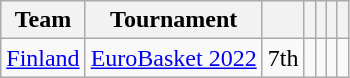<table class="wikitable" style=" text-align:center;">
<tr>
<th>Team</th>
<th>Tournament</th>
<th></th>
<th></th>
<th></th>
<th></th>
<th></th>
</tr>
<tr>
<td rowspan=1><a href='#'>Finland</a></td>
<td><a href='#'>EuroBasket 2022</a></td>
<td>7th</td>
<td></td>
<td></td>
<td></td>
<td></td>
</tr>
</table>
